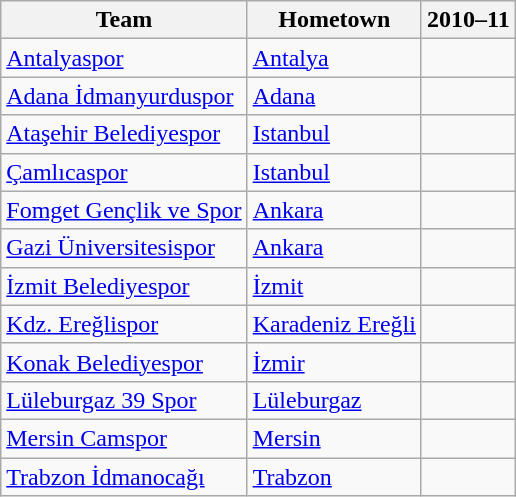<table class="wikitable sortable">
<tr>
<th>Team</th>
<th>Hometown</th>
<th data-sort-type="number">2010–11</th>
</tr>
<tr>
<td><a href='#'>Antalyaspor</a></td>
<td><a href='#'>Antalya</a></td>
<td align=center></td>
</tr>
<tr>
<td><a href='#'>Adana İdmanyurduspor</a></td>
<td><a href='#'>Adana</a></td>
<td align=center></td>
</tr>
<tr>
<td><a href='#'>Ataşehir Belediyespor</a></td>
<td><a href='#'>Istanbul</a></td>
<td align=center></td>
</tr>
<tr>
<td><a href='#'>Çamlıcaspor</a></td>
<td><a href='#'>Istanbul</a></td>
<td align=center></td>
</tr>
<tr>
<td><a href='#'>Fomget Gençlik ve Spor</a></td>
<td><a href='#'>Ankara</a></td>
<td align=center></td>
</tr>
<tr>
<td><a href='#'>Gazi Üniversitesispor</a></td>
<td><a href='#'>Ankara</a></td>
<td align=center></td>
</tr>
<tr>
<td><a href='#'>İzmit Belediyespor</a></td>
<td><a href='#'>İzmit</a></td>
<td align=center></td>
</tr>
<tr>
<td><a href='#'>Kdz. Ereğlispor</a></td>
<td><a href='#'>Karadeniz Ereğli</a></td>
<td align=center></td>
</tr>
<tr>
<td><a href='#'>Konak Belediyespor</a></td>
<td><a href='#'>İzmir</a></td>
<td align=center></td>
</tr>
<tr>
<td><a href='#'>Lüleburgaz 39 Spor</a></td>
<td><a href='#'>Lüleburgaz</a></td>
<td align=center></td>
</tr>
<tr>
<td><a href='#'>Mersin Camspor</a></td>
<td><a href='#'>Mersin</a></td>
<td align=center></td>
</tr>
<tr>
<td><a href='#'>Trabzon İdmanocağı</a></td>
<td><a href='#'>Trabzon</a></td>
<td align=center></td>
</tr>
</table>
